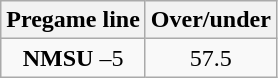<table class="wikitable">
<tr align="center">
<th style=>Pregame line</th>
<th style=>Over/under</th>
</tr>
<tr align="center">
<td><strong>NMSU</strong> –5</td>
<td>57.5</td>
</tr>
</table>
